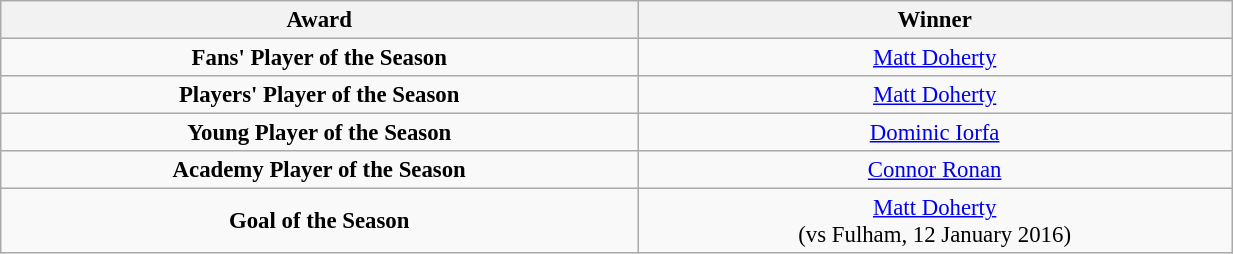<table class="wikitable" style="text-align:center; font-size:95%;width:65%; text-align:left">
<tr>
<th>Award</th>
<th>Winner</th>
</tr>
<tr style="text-align:center;">
<td><strong>Fans' Player of the Season</strong></td>
<td style="text-align:center;"><a href='#'>Matt Doherty</a></td>
</tr>
<tr style="text-align:center;">
<td><strong>Players' Player of the Season</strong></td>
<td style="text-align:center;"><a href='#'>Matt Doherty</a></td>
</tr>
<tr>
<td style="text-align:center;"><strong>Young Player of the Season</strong></td>
<td style="text-align:center;"><a href='#'>Dominic Iorfa</a></td>
</tr>
<tr style="text-align:center;">
<td><strong>Academy Player of the Season</strong></td>
<td style="text-align:center;"><a href='#'>Connor Ronan</a></td>
</tr>
<tr>
<td style="text-align:center;"><strong>Goal of the Season</strong></td>
<td style="text-align:center;"><a href='#'>Matt Doherty</a><br>(vs Fulham, 12 January 2016)</td>
</tr>
</table>
